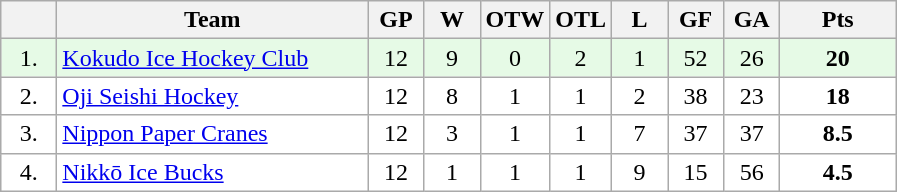<table class="wikitable">
<tr>
<th width="30"></th>
<th width="200">Team</th>
<th width="30">GP</th>
<th width="30">W</th>
<th width="30">OTW</th>
<th width="30">OTL</th>
<th width="30">L</th>
<th width="30">GF</th>
<th width="30">GA</th>
<th width="70">Pts</th>
</tr>
<tr bgcolor="#e6fae6" align="center">
<td>1.</td>
<td align="left"><a href='#'>Kokudo Ice Hockey Club</a></td>
<td>12</td>
<td>9</td>
<td>0</td>
<td>2</td>
<td>1</td>
<td>52</td>
<td>26</td>
<td><strong>20</strong></td>
</tr>
<tr bgcolor="#FFFFFF" align="center">
<td>2.</td>
<td align="left"><a href='#'>Oji Seishi Hockey</a></td>
<td>12</td>
<td>8</td>
<td>1</td>
<td>1</td>
<td>2</td>
<td>38</td>
<td>23</td>
<td><strong>18</strong></td>
</tr>
<tr bgcolor="#FFFFFF" align="center">
<td>3.</td>
<td align="left"><a href='#'>Nippon Paper Cranes</a></td>
<td>12</td>
<td>3</td>
<td>1</td>
<td>1</td>
<td>7</td>
<td>37</td>
<td>37</td>
<td><strong>8.5</strong></td>
</tr>
<tr bgcolor="#FFFFFF" align="center">
<td>4.</td>
<td align="left"><a href='#'>Nikkō Ice Bucks</a></td>
<td>12</td>
<td>1</td>
<td>1</td>
<td>1</td>
<td>9</td>
<td>15</td>
<td>56</td>
<td><strong>4.5</strong></td>
</tr>
</table>
